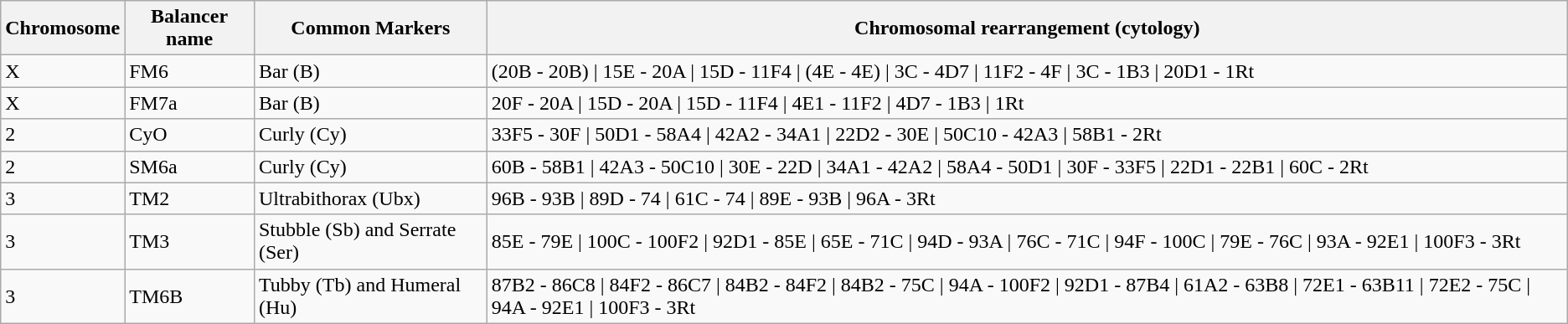<table class="wikitable">
<tr>
<th>Chromosome</th>
<th>Balancer name</th>
<th>Common Markers</th>
<th>Chromosomal rearrangement (cytology)</th>
</tr>
<tr>
<td>X</td>
<td>FM6</td>
<td>Bar (B)</td>
<td 1Lt - 1B2>(20B - 20B) | 15E - 20A | 15D - 11F4 | (4E - 4E) | 3C - 4D7 | 11F2 - 4F | 3C - 1B3 | 20D1 - 1Rt</td>
</tr>
<tr>
<td>X</td>
<td>FM7a</td>
<td>Bar (B)</td>
<td 1Lt - 1B2>20F - 20A | 15D - 20A | 15D - 11F4 | 4E1 - 11F2 | 4D7 - 1B3 | 1Rt</td>
</tr>
<tr>
<td>2</td>
<td>CyO</td>
<td>Curly (Cy)</td>
<td 2Lt - 22D1>33F5 - 30F | 50D1 - 58A4 | 42A2 - 34A1 | 22D2 - 30E | 50C10 - 42A3 | 58B1 - 2Rt</td>
</tr>
<tr>
<td>2</td>
<td>SM6a</td>
<td>Curly (Cy)</td>
<td 2Lt - 22A3>60B - 58B1 | 42A3 - 50C10 | 30E - 22D | 34A1 - 42A2 | 58A4 - 50D1 | 30F - 33F5 | 22D1 - 22B1 | 60C - 2Rt</td>
</tr>
<tr>
<td>3</td>
<td>TM2</td>
<td>Ultrabithorax (Ubx)</td>
<td 3Lt - 61A>96B - 93B | 89D - 74 | 61C - 74 | 89E - 93B | 96A - 3Rt</td>
</tr>
<tr>
<td>3</td>
<td>TM3</td>
<td>Stubble (Sb) and Serrate (Ser)</td>
<td 3Lt - 65E>85E - 79E | 100C - 100F2 | 92D1 - 85E | 65E - 71C | 94D - 93A | 76C - 71C | 94F - 100C | 79E - 76C | 93A - 92E1 | 100F3 - 3Rt</td>
</tr>
<tr>
<td>3</td>
<td>TM6B</td>
<td>Tubby (Tb) and Humeral (Hu)</td>
<td 3Lt - 61A1>87B2 - 86C8 | 84F2 - 86C7 | 84B2 - 84F2 | 84B2 - 75C | 94A - 100F2 | 92D1 - 87B4 | 61A2 - 63B8 | 72E1 - 63B11 | 72E2 - 75C | 94A - 92E1 | 100F3 - 3Rt</td>
</tr>
</table>
